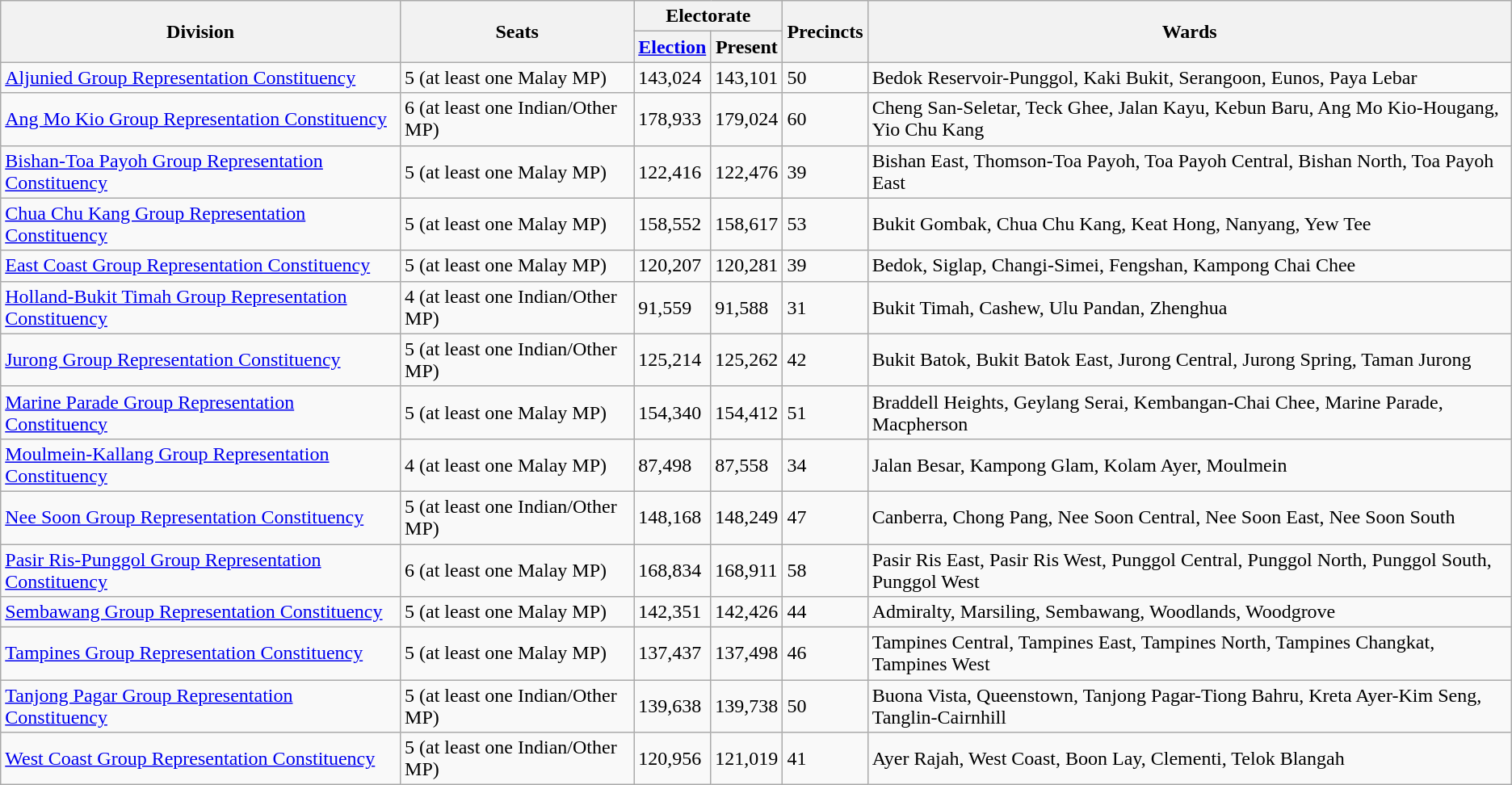<table class="wikitable">
<tr>
<th rowspan=2>Division</th>
<th rowspan=2>Seats</th>
<th colspan=2>Electorate</th>
<th rowspan=2>Precincts</th>
<th rowspan=2>Wards</th>
</tr>
<tr>
<th><a href='#'>Election</a></th>
<th>Present</th>
</tr>
<tr>
<td><a href='#'>Aljunied Group Representation Constituency</a></td>
<td>5 (at least one Malay MP)</td>
<td>143,024</td>
<td>143,101</td>
<td>50</td>
<td>Bedok Reservoir-Punggol, Kaki Bukit, Serangoon, Eunos, Paya Lebar</td>
</tr>
<tr>
<td><a href='#'>Ang Mo Kio Group Representation Constituency</a></td>
<td>6 (at least one Indian/Other MP)</td>
<td>178,933</td>
<td>179,024</td>
<td>60</td>
<td>Cheng San-Seletar, Teck Ghee, Jalan Kayu, Kebun Baru, Ang Mo Kio-Hougang, Yio Chu Kang</td>
</tr>
<tr>
<td><a href='#'>Bishan-Toa Payoh Group Representation Constituency</a></td>
<td>5 (at least one Malay MP)</td>
<td>122,416</td>
<td>122,476</td>
<td>39</td>
<td>Bishan East, Thomson-Toa Payoh, Toa Payoh Central, Bishan North, Toa Payoh East</td>
</tr>
<tr>
<td><a href='#'>Chua Chu Kang Group Representation Constituency</a></td>
<td>5 (at least one Malay MP)</td>
<td>158,552</td>
<td>158,617</td>
<td>53</td>
<td>Bukit Gombak, Chua Chu Kang, Keat Hong, Nanyang, Yew Tee</td>
</tr>
<tr>
<td><a href='#'>East Coast Group Representation Constituency</a></td>
<td>5 (at least one Malay MP)</td>
<td>120,207</td>
<td>120,281</td>
<td>39</td>
<td>Bedok, Siglap, Changi-Simei, Fengshan, Kampong Chai Chee</td>
</tr>
<tr>
<td><a href='#'>Holland-Bukit Timah Group Representation Constituency</a></td>
<td>4 (at least one Indian/Other MP)</td>
<td>91,559</td>
<td>91,588</td>
<td>31</td>
<td>Bukit Timah, Cashew, Ulu Pandan, Zhenghua</td>
</tr>
<tr>
<td><a href='#'>Jurong Group Representation Constituency</a></td>
<td>5 (at least one Indian/Other MP)</td>
<td>125,214</td>
<td>125,262</td>
<td>42</td>
<td>Bukit Batok, Bukit Batok East, Jurong Central, Jurong Spring, Taman Jurong</td>
</tr>
<tr>
<td><a href='#'>Marine Parade Group Representation Constituency</a></td>
<td>5 (at least one Malay MP)</td>
<td>154,340</td>
<td>154,412</td>
<td>51</td>
<td>Braddell Heights, Geylang Serai, Kembangan-Chai Chee, Marine Parade, Macpherson</td>
</tr>
<tr>
<td><a href='#'>Moulmein-Kallang Group Representation Constituency</a></td>
<td>4 (at least one Malay MP)</td>
<td>87,498</td>
<td>87,558</td>
<td>34</td>
<td>Jalan Besar, Kampong Glam, Kolam Ayer, Moulmein</td>
</tr>
<tr>
<td><a href='#'>Nee Soon Group Representation Constituency</a></td>
<td>5 (at least one Indian/Other MP)</td>
<td>148,168</td>
<td>148,249</td>
<td>47</td>
<td>Canberra, Chong Pang, Nee Soon Central, Nee Soon East, Nee Soon South</td>
</tr>
<tr>
<td><a href='#'>Pasir Ris-Punggol Group Representation Constituency</a></td>
<td>6 (at least one Malay MP)</td>
<td>168,834</td>
<td>168,911</td>
<td>58</td>
<td>Pasir Ris East, Pasir Ris West, Punggol Central, Punggol North, Punggol South, Punggol West</td>
</tr>
<tr>
<td><a href='#'>Sembawang Group Representation Constituency</a></td>
<td>5 (at least one Malay MP)</td>
<td>142,351</td>
<td>142,426</td>
<td>44</td>
<td>Admiralty, Marsiling, Sembawang, Woodlands, Woodgrove</td>
</tr>
<tr>
<td><a href='#'>Tampines Group Representation Constituency</a></td>
<td>5 (at least one Malay MP)</td>
<td>137,437</td>
<td>137,498</td>
<td>46</td>
<td>Tampines Central, Tampines East, Tampines North, Tampines Changkat, Tampines West</td>
</tr>
<tr>
<td><a href='#'>Tanjong Pagar Group Representation Constituency</a></td>
<td>5 (at least one Indian/Other MP)</td>
<td>139,638</td>
<td>139,738</td>
<td>50</td>
<td>Buona Vista, Queenstown, Tanjong Pagar-Tiong Bahru, Kreta Ayer-Kim Seng, Tanglin-Cairnhill</td>
</tr>
<tr>
<td><a href='#'>West Coast Group Representation Constituency</a></td>
<td>5 (at least one Indian/Other MP)</td>
<td>120,956</td>
<td>121,019</td>
<td>41</td>
<td>Ayer Rajah, West Coast, Boon Lay, Clementi, Telok Blangah</td>
</tr>
</table>
